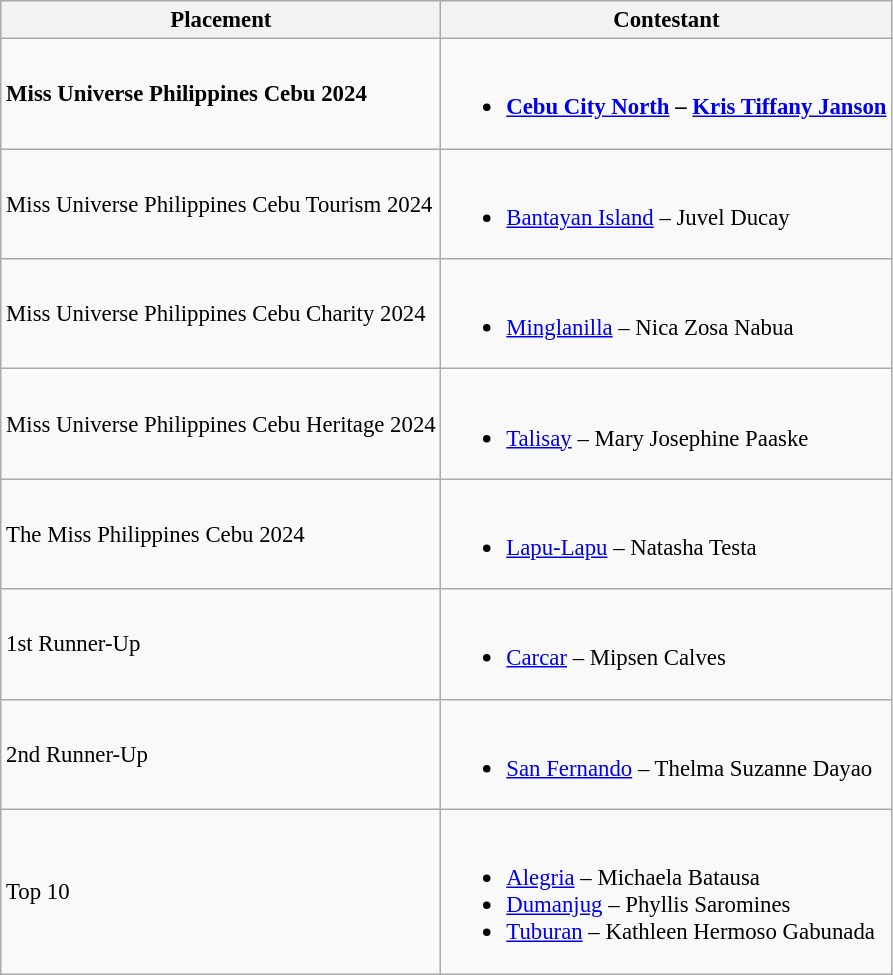<table class="wikitable sortable" style="font-size: 95%;">
<tr>
<th>Placement</th>
<th>Contestant</th>
</tr>
<tr>
<td><strong>Miss Universe Philippines Cebu 2024</strong></td>
<td><br><ul><li><strong><a href='#'>Cebu City North</a> – <a href='#'>Kris Tiffany Janson</a></strong></li></ul></td>
</tr>
<tr>
<td>Miss Universe Philippines Cebu Tourism 2024<br></td>
<td><br><ul><li><a href='#'>Bantayan Island</a> – Juvel Ducay</li></ul></td>
</tr>
<tr>
<td>Miss Universe Philippines Cebu Charity 2024<br></td>
<td><br><ul><li><a href='#'>Minglanilla</a> – Nica Zosa Nabua</li></ul></td>
</tr>
<tr>
<td>Miss Universe Philippines Cebu Heritage 2024<br></td>
<td><br><ul><li><a href='#'>Talisay</a> – Mary Josephine Paaske</li></ul></td>
</tr>
<tr>
<td>The Miss Philippines Cebu 2024</td>
<td><br><ul><li><a href='#'>Lapu-Lapu</a> – Natasha Testa</li></ul></td>
</tr>
<tr>
<td>1st Runner-Up <br></td>
<td><br><ul><li><a href='#'>Carcar</a> – Mipsen Calves</li></ul></td>
</tr>
<tr>
<td>2nd Runner-Up <br></td>
<td><br><ul><li><a href='#'>San Fernando</a> – Thelma Suzanne Dayao</li></ul></td>
</tr>
<tr>
<td>Top 10</td>
<td><br><ul><li><a href='#'>Alegria</a> – Michaela Batausa</li><li><a href='#'>Dumanjug</a> – Phyllis Saromines</li><li><a href='#'>Tuburan</a> – Kathleen Hermoso Gabunada</li></ul></td>
</tr>
</table>
